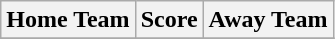<table class="wikitable" style="text-align: center">
<tr>
<th>Home Team</th>
<th>Score</th>
<th>Away Team</th>
</tr>
<tr>
</tr>
</table>
